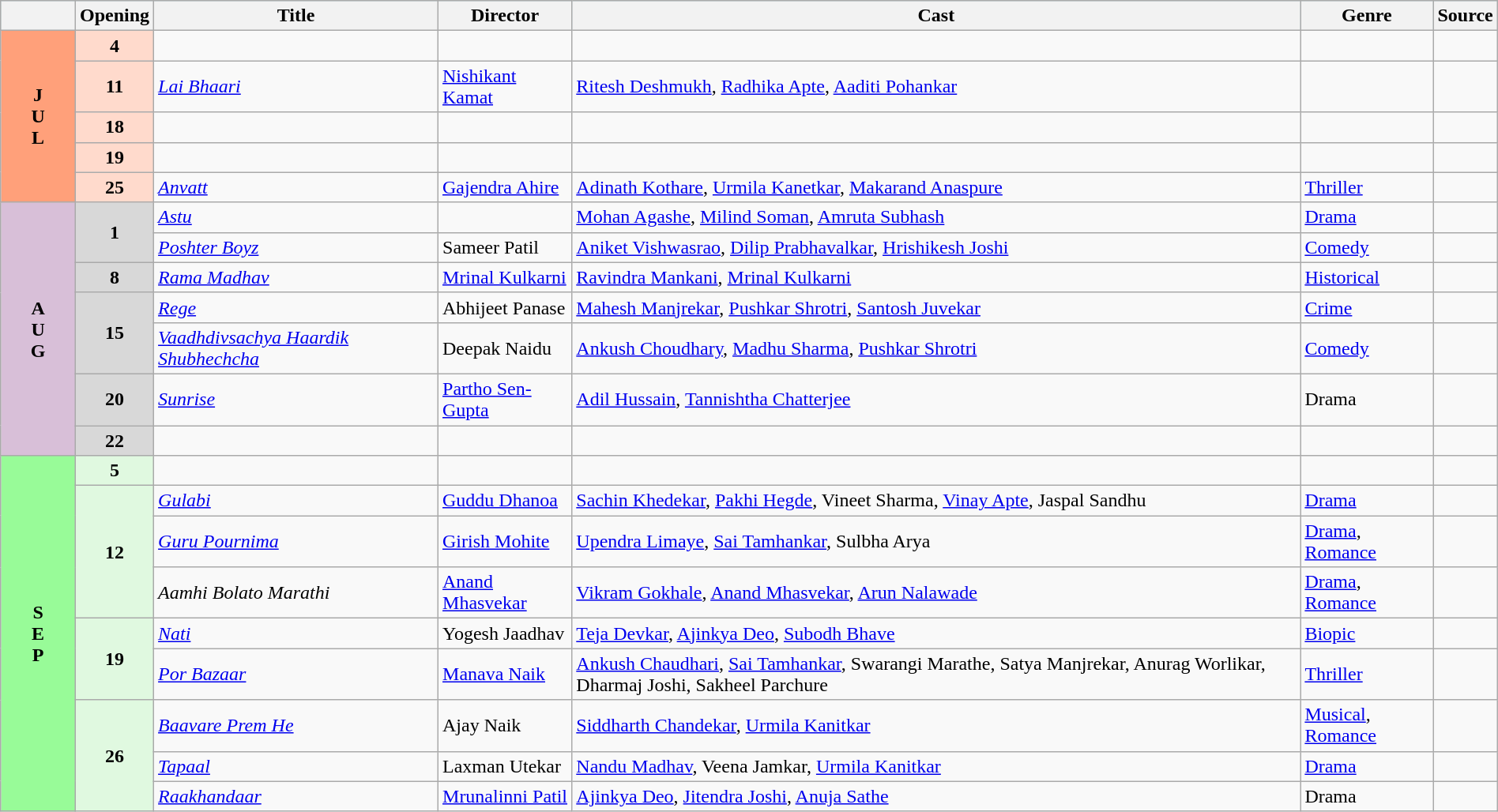<table class="wikitable" width="100%">
<tr style="background:#b0e0e6; text-align:center;">
<th style="width:5%;"></th>
<th><strong>Opening</strong></th>
<th style="width:19%;"><strong>Title</strong></th>
<th><strong>Director</strong></th>
<th><strong>Cast</strong></th>
<th><strong>Genre</strong></th>
<th><strong>Source</strong></th>
</tr>
<tr>
<td rowspan="5" style="text-align:center; background:#ffa07a;"><strong>J<br>U<br>L</strong></td>
<td rowspan="1" style="text-align:center; background:#ffdacc;"><strong>4</strong></td>
<td></td>
<td></td>
<td></td>
<td></td>
<td></td>
</tr>
<tr>
<td rowspan="1" style="text-align:center; background:#ffdacc;"><strong>11</strong></td>
<td><em><a href='#'>Lai Bhaari</a></em></td>
<td><a href='#'>Nishikant Kamat</a></td>
<td><a href='#'>Ritesh Deshmukh</a>, <a href='#'>Radhika Apte</a>, <a href='#'>Aaditi Pohankar</a></td>
<td></td>
<td></td>
</tr>
<tr>
<td rowspan="1" style="text-align:center; background:#ffdacc;"><strong>18</strong></td>
<td></td>
<td></td>
<td></td>
<td></td>
<td></td>
</tr>
<tr>
<td rowspan="1" style="text-align:center; background:#ffdacc;"><strong>19</strong></td>
<td></td>
<td></td>
<td></td>
<td></td>
<td></td>
</tr>
<tr>
<td rowspan="1" style="text-align:center; background:#ffdacc;"><strong>25</strong></td>
<td><em><a href='#'>Anvatt</a></em></td>
<td><a href='#'>Gajendra Ahire</a></td>
<td><a href='#'>Adinath Kothare</a>, <a href='#'>Urmila Kanetkar</a>, <a href='#'>Makarand Anaspure</a></td>
<td><a href='#'>Thriller</a></td>
<td></td>
</tr>
<tr>
<td rowspan="7" style="text-align:center; background:thistle;"><strong>A<br>U<br>G</strong></td>
<td rowspan="2" style="text-align:center; background:#d8d8d8;"><strong>1</strong></td>
<td><em><a href='#'>Astu</a></em></td>
<td></td>
<td><a href='#'>Mohan Agashe</a>, <a href='#'>Milind Soman</a>, <a href='#'>Amruta Subhash</a></td>
<td><a href='#'>Drama</a></td>
<td></td>
</tr>
<tr>
<td><em><a href='#'>Poshter Boyz</a></em></td>
<td>Sameer Patil</td>
<td><a href='#'>Aniket Vishwasrao</a>, <a href='#'>Dilip Prabhavalkar</a>, <a href='#'>Hrishikesh Joshi</a></td>
<td><a href='#'>Comedy</a></td>
<td></td>
</tr>
<tr>
<td rowspan="1" style="text-align:center; background:#d8d8d8;"><strong>8</strong></td>
<td><em><a href='#'>Rama Madhav</a></em></td>
<td><a href='#'>Mrinal Kulkarni</a></td>
<td><a href='#'>Ravindra Mankani</a>, <a href='#'>Mrinal Kulkarni</a></td>
<td><a href='#'>Historical</a></td>
<td></td>
</tr>
<tr>
<td rowspan="2" style="text-align:center; background:#d8d8d8;"><strong>15</strong></td>
<td><em><a href='#'>Rege</a></em></td>
<td>Abhijeet Panase</td>
<td><a href='#'>Mahesh Manjrekar</a>, <a href='#'>Pushkar Shrotri</a>, <a href='#'>Santosh Juvekar</a></td>
<td><a href='#'>Crime</a></td>
<td></td>
</tr>
<tr>
<td><em><a href='#'>Vaadhdivsachya Haardik Shubhechcha</a></em></td>
<td>Deepak Naidu</td>
<td><a href='#'>Ankush Choudhary</a>, <a href='#'>Madhu Sharma</a>, <a href='#'>Pushkar Shrotri</a></td>
<td><a href='#'>Comedy</a></td>
<td></td>
</tr>
<tr>
<td rowspan="1" style="text-align:center; background:#d8d8d8;"><strong>20</strong></td>
<td><em><a href='#'>Sunrise</a></em></td>
<td><a href='#'>Partho Sen-Gupta</a></td>
<td><a href='#'>Adil Hussain</a>, <a href='#'>Tannishtha Chatterjee</a></td>
<td>Drama</td>
<td></td>
</tr>
<tr>
<td rowspan="1" style="text-align:center; background:#d8d8d8;"><strong>22</strong></td>
<td></td>
<td></td>
<td></td>
<td></td>
<td></td>
</tr>
<tr>
<td rowspan="9" style="text-align:center; background:#98fb98;"><strong>S<br>E<br>P</strong></td>
<td rowspan="1" style="text-align:center; background:#e0f9e0;"><strong>5</strong></td>
<td></td>
<td></td>
<td></td>
<td></td>
<td></td>
</tr>
<tr>
<td rowspan="3" style="text-align:center; background:#e0f9e0;"><strong>12</strong></td>
<td><em><a href='#'>Gulabi</a></em></td>
<td><a href='#'>Guddu Dhanoa</a></td>
<td><a href='#'>Sachin Khedekar</a>, <a href='#'>Pakhi Hegde</a>, Vineet Sharma, <a href='#'>Vinay Apte</a>, Jaspal Sandhu</td>
<td><a href='#'>Drama</a></td>
<td></td>
</tr>
<tr>
<td><em><a href='#'>Guru Pournima</a></em></td>
<td><a href='#'>Girish Mohite</a></td>
<td><a href='#'>Upendra Limaye</a>, <a href='#'>Sai Tamhankar</a>, Sulbha Arya</td>
<td><a href='#'>Drama</a>, <a href='#'>Romance</a></td>
<td></td>
</tr>
<tr>
<td><em>Aamhi Bolato Marathi</em></td>
<td><a href='#'>Anand Mhasvekar</a></td>
<td><a href='#'>Vikram Gokhale</a>, <a href='#'>Anand Mhasvekar</a>, <a href='#'>Arun Nalawade</a></td>
<td><a href='#'>Drama</a>, <a href='#'>Romance</a></td>
<td></td>
</tr>
<tr>
<td rowspan="2" style="text-align:center; background:#e0f9e0;"><strong>19</strong></td>
<td><em><a href='#'>Nati</a></em></td>
<td>Yogesh Jaadhav</td>
<td><a href='#'>Teja Devkar</a>, <a href='#'>Ajinkya Deo</a>, <a href='#'>Subodh Bhave</a></td>
<td><a href='#'>Biopic</a></td>
<td></td>
</tr>
<tr>
<td><em><a href='#'>Por Bazaar</a></em></td>
<td><a href='#'>Manava Naik</a></td>
<td><a href='#'>Ankush Chaudhari</a>, <a href='#'>Sai Tamhankar</a>, Swarangi Marathe, Satya Manjrekar, Anurag Worlikar, Dharmaj Joshi, Sakheel Parchure</td>
<td><a href='#'>Thriller</a></td>
<td></td>
</tr>
<tr>
<td rowspan="3" style="text-align:center; background:#e0f9e0;"><strong>26</strong></td>
<td><em><a href='#'>Baavare Prem He</a></em></td>
<td>Ajay Naik</td>
<td><a href='#'>Siddharth Chandekar</a>, <a href='#'>Urmila Kanitkar</a></td>
<td><a href='#'>Musical</a>, <a href='#'>Romance</a></td>
<td></td>
</tr>
<tr>
<td><em><a href='#'>Tapaal</a></em></td>
<td>Laxman Utekar</td>
<td><a href='#'>Nandu Madhav</a>, Veena Jamkar, <a href='#'>Urmila Kanitkar</a></td>
<td><a href='#'>Drama</a></td>
<td></td>
</tr>
<tr>
<td><em><a href='#'>Raakhandaar</a></em></td>
<td><a href='#'>Mrunalinni Patil</a></td>
<td><a href='#'>Ajinkya Deo</a>, <a href='#'>Jitendra Joshi</a>, <a href='#'>Anuja Sathe</a></td>
<td>Drama</td>
<td></td>
</tr>
</table>
